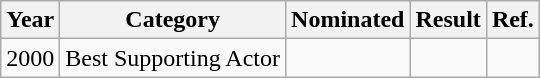<table class="wikitable">
<tr>
<th>Year</th>
<th>Category</th>
<th>Nominated</th>
<th>Result</th>
<th>Ref.</th>
</tr>
<tr>
<td>2000</td>
<td>Best Supporting Actor</td>
<td></td>
<td></td>
<td></td>
</tr>
</table>
